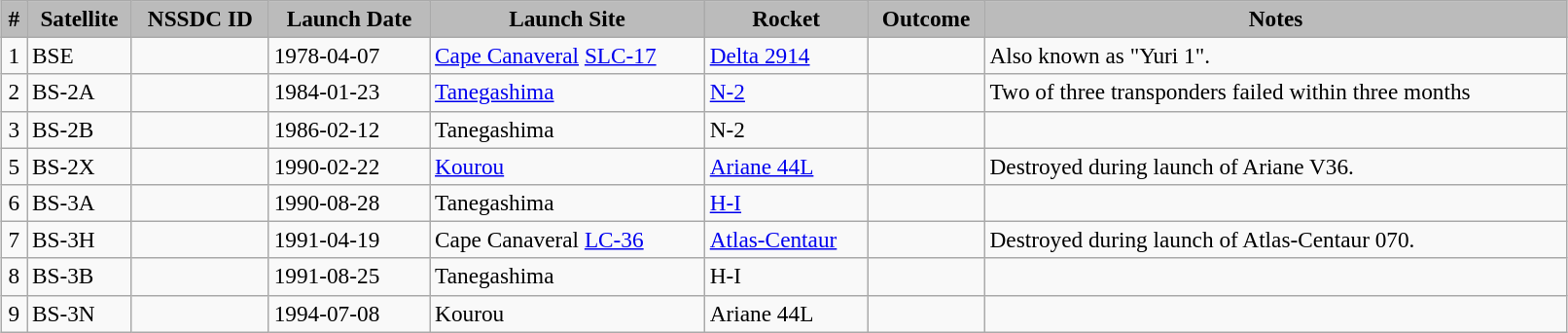<table class="wikitable" style="margin: 1em auto 1em auto; font-size:97%;" width="85%">
<tr>
<td style="text-align:center; background:#BBB"><strong>#</strong></td>
<td style="text-align:center; background:#BBB"><strong>Satellite</strong></td>
<td style="text-align:center; background:#BBB"><strong>NSSDC ID</strong></td>
<td style="text-align:center; background:#BBB"><strong>Launch Date</strong></td>
<td style="text-align:center; background:#BBB"><strong>Launch Site</strong></td>
<td style="text-align:center; background:#BBB"><strong>Rocket</strong></td>
<td style="text-align:center; background:#BBB"><strong>Outcome</strong></td>
<td style="text-align:center; background:#BBB"><strong>Notes</strong></td>
</tr>
<tr>
<td style="text-align:center;">1</td>
<td>BSE</td>
<td nowrap></td>
<td>1978-04-07</td>
<td nowrap> <a href='#'>Cape Canaveral</a> <a href='#'>SLC-17</a></td>
<td><a href='#'>Delta 2914</a></td>
<td></td>
<td>Also known as "Yuri 1".</td>
</tr>
<tr>
<td style="text-align:center;">2</td>
<td>BS-2A</td>
<td></td>
<td>1984-01-23</td>
<td> <a href='#'>Tanegashima</a></td>
<td><a href='#'>N-2</a></td>
<td></td>
<td>Two of three transponders failed within three months</td>
</tr>
<tr>
<td style="text-align:center;">3</td>
<td>BS-2B</td>
<td></td>
<td>1986-02-12</td>
<td> Tanegashima</td>
<td>N-2</td>
<td></td>
<td></td>
</tr>
<tr>
<td style="text-align:center;">5</td>
<td>BS-2X</td>
<td></td>
<td>1990-02-22</td>
<td> <a href='#'>Kourou</a></td>
<td><a href='#'>Ariane 44L</a></td>
<td></td>
<td>Destroyed during launch of Ariane V36.</td>
</tr>
<tr>
<td style="text-align:center;">6</td>
<td>BS-3A</td>
<td></td>
<td>1990-08-28</td>
<td> Tanegashima</td>
<td><a href='#'>H-I</a></td>
<td></td>
<td></td>
</tr>
<tr>
<td style="text-align:center;">7</td>
<td>BS-3H</td>
<td></td>
<td>1991-04-19</td>
<td> Cape Canaveral <a href='#'>LC-36</a></td>
<td><a href='#'>Atlas-Centaur</a></td>
<td></td>
<td>Destroyed during launch of Atlas-Centaur 070.</td>
</tr>
<tr>
<td style="text-align:center;">8</td>
<td>BS-3B</td>
<td></td>
<td>1991-08-25</td>
<td> Tanegashima</td>
<td>H-I</td>
<td></td>
<td></td>
</tr>
<tr>
<td style="text-align:center;">9</td>
<td>BS-3N</td>
<td></td>
<td>1994-07-08</td>
<td> Kourou</td>
<td>Ariane 44L</td>
<td></td>
<td></td>
</tr>
</table>
